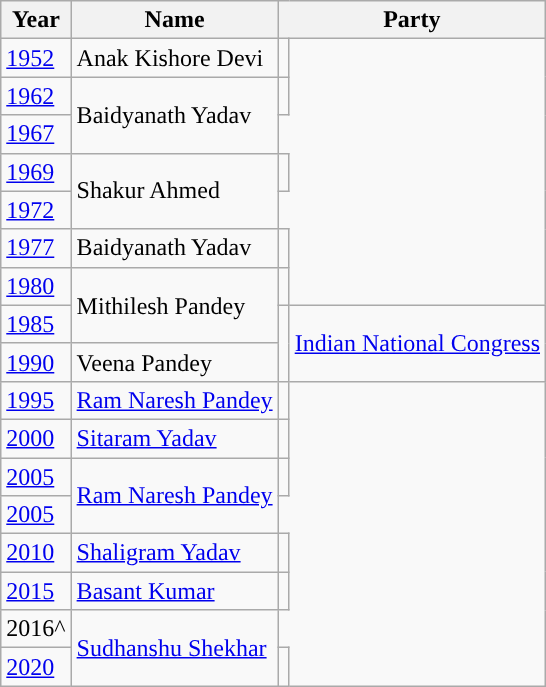<table class="wikitable sortable">
<tr>
<th>Year</th>
<th>Name</th>
<th colspan="2">Party</th>
</tr>
<tr>
<td><a href='#'>1952</a></td>
<td>Anak Kishore Devi</td>
<td></td>
</tr>
<tr>
<td><a href='#'>1962</a></td>
<td rowspan="2">Baidyanath Yadav</td>
<td></td>
</tr>
<tr>
<td><a href='#'>1967</a></td>
</tr>
<tr>
<td><a href='#'>1969</a></td>
<td rowspan="2">Shakur Ahmed</td>
<td></td>
</tr>
<tr>
<td><a href='#'>1972</a></td>
</tr>
<tr>
<td><a href='#'>1977</a></td>
<td>Baidyanath Yadav</td>
<td></td>
</tr>
<tr>
<td><a href='#'>1980</a></td>
<td rowspan="2">Mithilesh Pandey</td>
<td></td>
</tr>
<tr>
<td><a href='#'>1985</a></td>
<td rowspan="2" style="background-color:"></td>
<td rowspan="2"><a href='#'>Indian National Congress</a></td>
</tr>
<tr>
<td><a href='#'>1990</a></td>
<td>Veena Pandey</td>
</tr>
<tr>
<td><a href='#'>1995</a></td>
<td><a href='#'>Ram Naresh Pandey</a></td>
<td></td>
</tr>
<tr>
<td><a href='#'>2000</a></td>
<td><a href='#'>Sitaram Yadav</a></td>
<td></td>
</tr>
<tr>
<td><a href='#'>2005</a></td>
<td rowspan="2"><a href='#'>Ram Naresh Pandey</a></td>
<td></td>
</tr>
<tr>
<td><a href='#'>2005</a></td>
</tr>
<tr>
<td><a href='#'>2010</a></td>
<td><a href='#'>Shaligram Yadav</a></td>
<td></td>
</tr>
<tr>
<td><a href='#'>2015</a></td>
<td><a href='#'>Basant Kumar</a></td>
<td></td>
</tr>
<tr>
<td>2016^</td>
<td rowspan="2"><a href='#'>Sudhanshu Shekhar</a></td>
</tr>
<tr>
<td><a href='#'>2020</a></td>
<td></td>
</tr>
</table>
